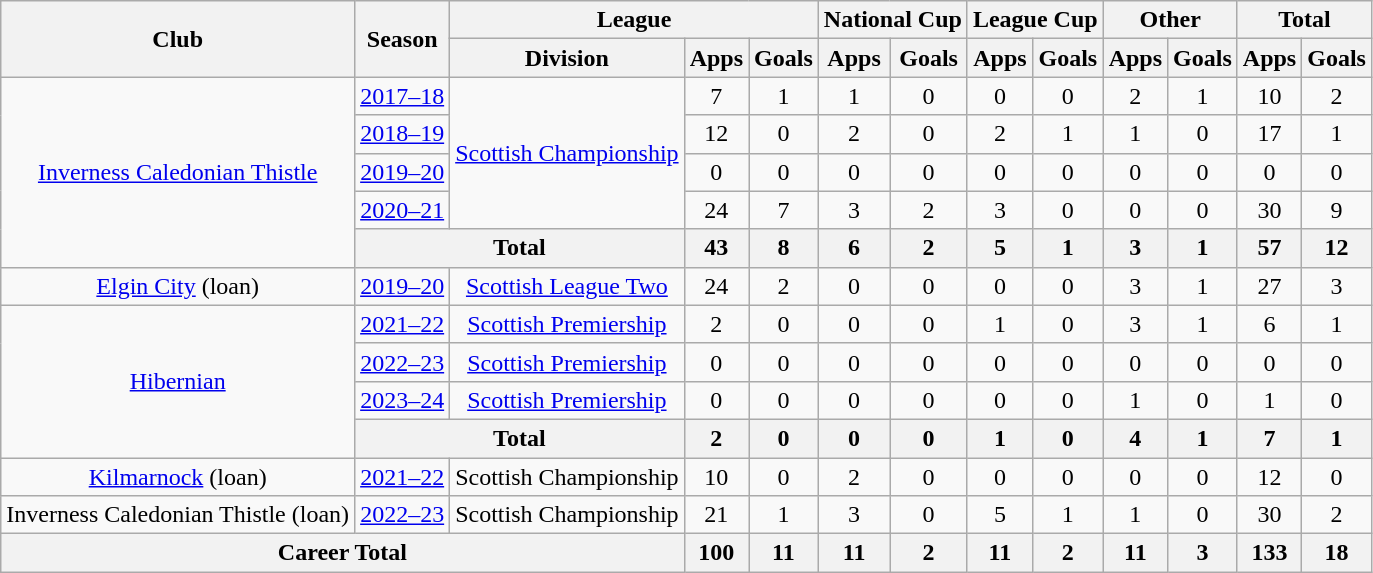<table class="wikitable" style="text-align:center">
<tr>
<th rowspan=2>Club</th>
<th rowspan=2>Season</th>
<th colspan=3>League</th>
<th colspan=2>National Cup</th>
<th colspan=2>League Cup</th>
<th colspan=2>Other</th>
<th colspan=2>Total</th>
</tr>
<tr>
<th>Division</th>
<th>Apps</th>
<th>Goals</th>
<th>Apps</th>
<th>Goals</th>
<th>Apps</th>
<th>Goals</th>
<th>Apps</th>
<th>Goals</th>
<th>Apps</th>
<th>Goals</th>
</tr>
<tr>
<td rowspan="5"><a href='#'>Inverness Caledonian Thistle</a></td>
<td><a href='#'>2017–18</a></td>
<td rowspan="4"><a href='#'>Scottish Championship</a></td>
<td>7</td>
<td>1</td>
<td>1</td>
<td>0</td>
<td>0</td>
<td>0</td>
<td>2</td>
<td>1</td>
<td>10</td>
<td>2</td>
</tr>
<tr>
<td><a href='#'>2018–19</a></td>
<td>12</td>
<td>0</td>
<td>2</td>
<td>0</td>
<td>2</td>
<td>1</td>
<td>1</td>
<td>0</td>
<td>17</td>
<td>1</td>
</tr>
<tr>
<td><a href='#'>2019–20</a></td>
<td>0</td>
<td>0</td>
<td>0</td>
<td>0</td>
<td>0</td>
<td>0</td>
<td>0</td>
<td>0</td>
<td>0</td>
<td>0</td>
</tr>
<tr>
<td><a href='#'>2020–21</a></td>
<td>24</td>
<td>7</td>
<td>3</td>
<td>2</td>
<td>3</td>
<td>0</td>
<td>0</td>
<td>0</td>
<td>30</td>
<td>9</td>
</tr>
<tr>
<th colspan=2>Total</th>
<th>43</th>
<th>8</th>
<th>6</th>
<th>2</th>
<th>5</th>
<th>1</th>
<th>3</th>
<th>1</th>
<th>57</th>
<th>12</th>
</tr>
<tr>
<td><a href='#'>Elgin City</a> (loan)</td>
<td><a href='#'>2019–20</a></td>
<td><a href='#'>Scottish League Two</a></td>
<td>24</td>
<td>2</td>
<td>0</td>
<td>0</td>
<td>0</td>
<td>0</td>
<td>3</td>
<td>1</td>
<td>27</td>
<td>3</td>
</tr>
<tr>
<td rowspan=4><a href='#'>Hibernian</a></td>
<td><a href='#'>2021–22</a></td>
<td><a href='#'>Scottish Premiership</a></td>
<td>2</td>
<td>0</td>
<td>0</td>
<td>0</td>
<td>1</td>
<td>0</td>
<td>3</td>
<td>1</td>
<td>6</td>
<td>1</td>
</tr>
<tr>
<td><a href='#'>2022–23</a></td>
<td><a href='#'>Scottish Premiership</a></td>
<td>0</td>
<td>0</td>
<td>0</td>
<td>0</td>
<td>0</td>
<td>0</td>
<td>0</td>
<td>0</td>
<td>0</td>
<td>0</td>
</tr>
<tr>
<td><a href='#'>2023–24</a></td>
<td><a href='#'>Scottish Premiership</a></td>
<td>0</td>
<td>0</td>
<td>0</td>
<td>0</td>
<td>0</td>
<td>0</td>
<td>1</td>
<td>0</td>
<td>1</td>
<td>0</td>
</tr>
<tr>
<th colspan=2>Total</th>
<th>2</th>
<th>0</th>
<th>0</th>
<th>0</th>
<th>1</th>
<th>0</th>
<th>4</th>
<th>1</th>
<th>7</th>
<th>1</th>
</tr>
<tr>
<td><a href='#'>Kilmarnock</a> (loan)</td>
<td><a href='#'>2021–22</a></td>
<td>Scottish Championship</td>
<td>10</td>
<td>0</td>
<td>2</td>
<td>0</td>
<td>0</td>
<td>0</td>
<td>0</td>
<td>0</td>
<td>12</td>
<td>0</td>
</tr>
<tr>
<td>Inverness Caledonian Thistle (loan)</td>
<td><a href='#'>2022–23</a></td>
<td>Scottish Championship</td>
<td>21</td>
<td>1</td>
<td>3</td>
<td>0</td>
<td>5</td>
<td>1</td>
<td>1</td>
<td>0</td>
<td>30</td>
<td>2</td>
</tr>
<tr>
<th colspan="3">Career Total</th>
<th>100</th>
<th>11</th>
<th>11</th>
<th>2</th>
<th>11</th>
<th>2</th>
<th>11</th>
<th>3</th>
<th>133</th>
<th>18</th>
</tr>
</table>
